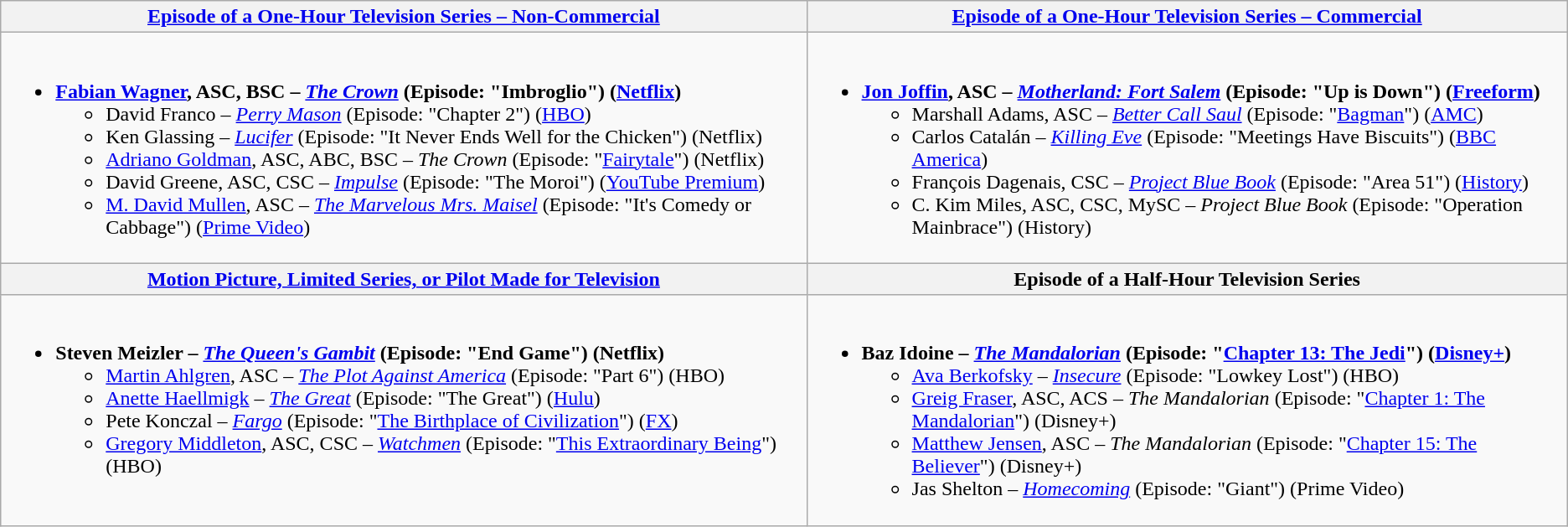<table class=wikitable style="width=100%">
<tr>
<th style="width=50%"><a href='#'>Episode of a One-Hour Television Series – Non-Commercial</a></th>
<th style="width=50%"><a href='#'>Episode of a One-Hour Television Series – Commercial</a></th>
</tr>
<tr>
<td valign="top"><br><ul><li><strong><a href='#'>Fabian Wagner</a>, ASC, BSC – <em><a href='#'>The Crown</a></em> (Episode: "Imbroglio") (<a href='#'>Netflix</a>)</strong><ul><li>David Franco – <em><a href='#'>Perry Mason</a></em> (Episode: "Chapter 2") (<a href='#'>HBO</a>)</li><li>Ken Glassing – <em><a href='#'>Lucifer</a></em> (Episode: "It Never Ends Well for the Chicken") (Netflix)</li><li><a href='#'>Adriano Goldman</a>, ASC, ABC, BSC – <em>The Crown</em> (Episode: "<a href='#'>Fairytale</a>") (Netflix)</li><li>David Greene, ASC, CSC – <em><a href='#'>Impulse</a></em> (Episode: "The Moroi") (<a href='#'>YouTube Premium</a>)</li><li><a href='#'>M. David Mullen</a>, ASC – <em><a href='#'>The Marvelous Mrs. Maisel</a></em> (Episode: "It's Comedy or Cabbage") (<a href='#'>Prime Video</a>)</li></ul></li></ul></td>
<td valign="top"><br><ul><li><strong><a href='#'>Jon Joffin</a>, ASC – <em><a href='#'>Motherland: Fort Salem</a></em> (Episode: "Up is Down") (<a href='#'>Freeform</a>)</strong><ul><li>Marshall Adams, ASC – <em><a href='#'>Better Call Saul</a></em> (Episode: "<a href='#'>Bagman</a>") (<a href='#'>AMC</a>)</li><li>Carlos Catalán – <em><a href='#'>Killing Eve</a></em> (Episode: "Meetings Have Biscuits") (<a href='#'>BBC America</a>)</li><li>François Dagenais, CSC – <em><a href='#'>Project Blue Book</a></em> (Episode: "Area 51") (<a href='#'>History</a>)</li><li>C. Kim Miles, ASC, CSC, MySC – <em>Project Blue Book</em> (Episode: "Operation Mainbrace") (History)</li></ul></li></ul></td>
</tr>
<tr>
<th style="width=50%"><a href='#'>Motion Picture, Limited Series, or Pilot Made for Television</a></th>
<th style="width=50%">Episode of a Half-Hour Television Series</th>
</tr>
<tr>
<td valign="top"><br><ul><li><strong>Steven Meizler – <em><a href='#'>The Queen's Gambit</a></em> (Episode: "End Game") (Netflix)</strong><ul><li><a href='#'>Martin Ahlgren</a>, ASC – <em><a href='#'>The Plot Against America</a></em> (Episode: "Part 6") (HBO)</li><li><a href='#'>Anette Haellmigk</a> – <em><a href='#'>The Great</a></em> (Episode: "The Great") (<a href='#'>Hulu</a>)</li><li>Pete Konczal – <em><a href='#'>Fargo</a></em> (Episode: "<a href='#'>The Birthplace of Civilization</a>") (<a href='#'>FX</a>)</li><li><a href='#'>Gregory Middleton</a>, ASC, CSC – <em><a href='#'>Watchmen</a></em> (Episode: "<a href='#'>This Extraordinary Being</a>") (HBO)</li></ul></li></ul></td>
<td valign="top"><br><ul><li><strong>Baz Idoine – <em><a href='#'>The Mandalorian</a></em> (Episode: "<a href='#'>Chapter 13: The Jedi</a>") (<a href='#'>Disney+</a>)</strong><ul><li><a href='#'>Ava Berkofsky</a> – <em><a href='#'>Insecure</a></em> (Episode: "Lowkey Lost") (HBO)</li><li><a href='#'>Greig Fraser</a>, ASC, ACS – <em>The Mandalorian</em> (Episode: "<a href='#'>Chapter 1: The Mandalorian</a>") (Disney+)</li><li><a href='#'>Matthew Jensen</a>, ASC – <em>The Mandalorian</em> (Episode: "<a href='#'>Chapter 15: The Believer</a>") (Disney+)</li><li>Jas Shelton – <em><a href='#'>Homecoming</a></em> (Episode: "Giant") (Prime Video)</li></ul></li></ul></td>
</tr>
</table>
